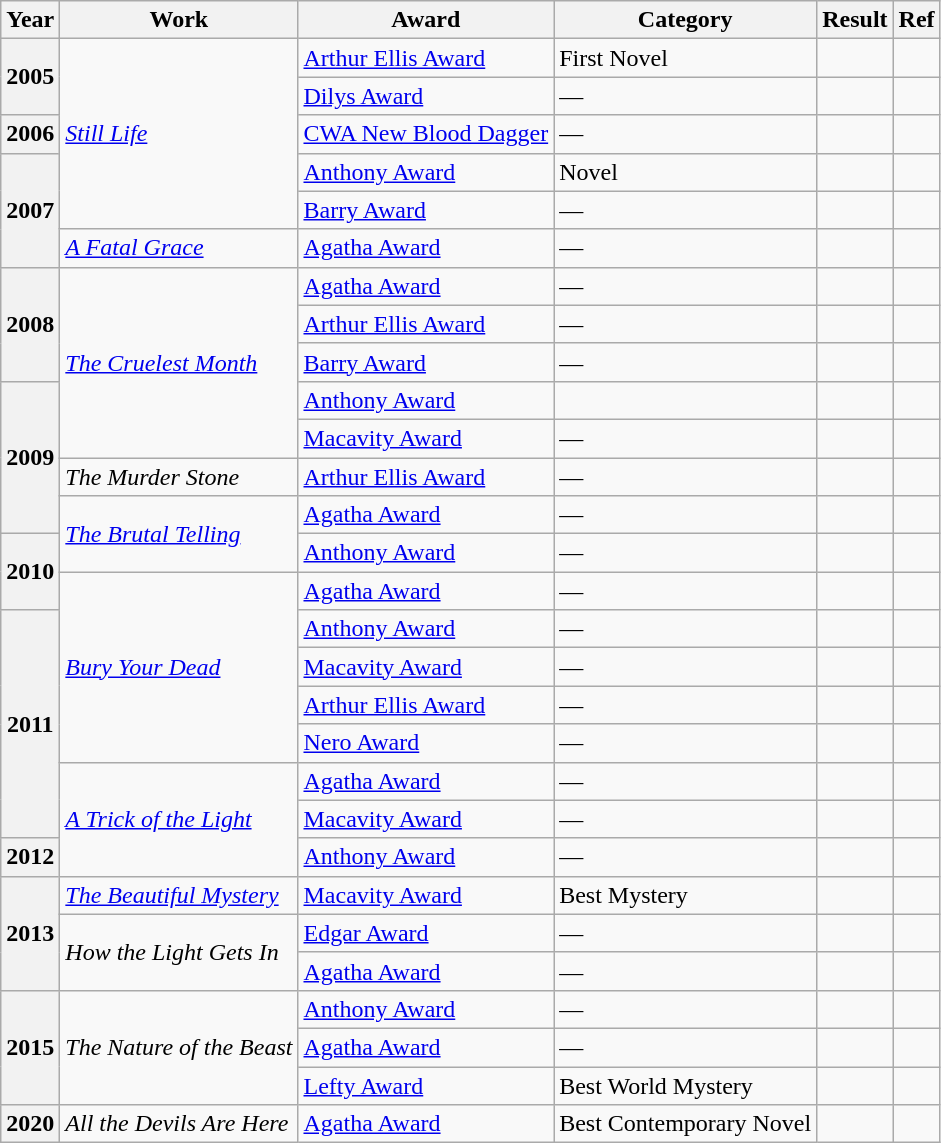<table class="wikitable">
<tr>
<th>Year</th>
<th>Work</th>
<th>Award</th>
<th>Category</th>
<th>Result</th>
<th>Ref</th>
</tr>
<tr>
<th rowspan="2">2005</th>
<td rowspan="5"><em><a href='#'>Still Life</a></em></td>
<td><a href='#'>Arthur Ellis Award</a></td>
<td>First Novel</td>
<td></td>
<td></td>
</tr>
<tr>
<td><a href='#'>Dilys Award</a></td>
<td>—</td>
<td></td>
<td></td>
</tr>
<tr>
<th>2006</th>
<td><a href='#'>CWA New Blood Dagger</a></td>
<td>—</td>
<td></td>
<td></td>
</tr>
<tr>
<th rowspan="3">2007</th>
<td><a href='#'>Anthony Award</a></td>
<td>Novel</td>
<td></td>
<td></td>
</tr>
<tr>
<td><a href='#'>Barry Award</a></td>
<td>—</td>
<td></td>
<td></td>
</tr>
<tr>
<td><em><a href='#'>A Fatal Grace</a></em></td>
<td><a href='#'>Agatha Award</a></td>
<td>—</td>
<td></td>
<td></td>
</tr>
<tr>
<th rowspan="3">2008</th>
<td rowspan="5"><em><a href='#'>The Cruelest Month</a></em></td>
<td><a href='#'>Agatha Award</a></td>
<td>—</td>
<td></td>
<td></td>
</tr>
<tr>
<td><a href='#'>Arthur Ellis Award</a></td>
<td>—</td>
<td></td>
<td></td>
</tr>
<tr>
<td><a href='#'>Barry Award</a></td>
<td>—</td>
<td></td>
<td></td>
</tr>
<tr>
<th rowspan="4">2009</th>
<td><a href='#'>Anthony Award</a></td>
<td></td>
<td></td>
<td></td>
</tr>
<tr>
<td><a href='#'>Macavity Award</a></td>
<td>—</td>
<td></td>
<td></td>
</tr>
<tr>
<td><em>The Murder Stone</em></td>
<td><a href='#'>Arthur Ellis Award</a></td>
<td>—</td>
<td></td>
<td></td>
</tr>
<tr>
<td rowspan="2"><em><a href='#'>The Brutal Telling</a></em></td>
<td><a href='#'>Agatha Award</a></td>
<td>—</td>
<td></td>
<td></td>
</tr>
<tr>
<th rowspan="2">2010</th>
<td><a href='#'>Anthony Award</a></td>
<td>—</td>
<td></td>
<td></td>
</tr>
<tr>
<td rowspan="5"><em><a href='#'>Bury Your Dead</a></em></td>
<td><a href='#'>Agatha Award</a></td>
<td>—</td>
<td></td>
<td></td>
</tr>
<tr>
<th rowspan="6">2011</th>
<td><a href='#'>Anthony Award</a></td>
<td>—</td>
<td></td>
<td></td>
</tr>
<tr>
<td><a href='#'>Macavity Award</a></td>
<td>—</td>
<td></td>
<td></td>
</tr>
<tr>
<td><a href='#'>Arthur Ellis Award</a></td>
<td>—</td>
<td></td>
<td></td>
</tr>
<tr>
<td><a href='#'>Nero Award</a></td>
<td>—</td>
<td></td>
<td></td>
</tr>
<tr>
<td rowspan="3"><em><a href='#'>A Trick of the Light</a></em></td>
<td><a href='#'>Agatha Award</a></td>
<td>—</td>
<td></td>
<td></td>
</tr>
<tr>
<td><a href='#'>Macavity Award</a></td>
<td>—</td>
<td></td>
<td></td>
</tr>
<tr>
<th>2012</th>
<td><a href='#'>Anthony Award</a></td>
<td>—</td>
<td></td>
<td></td>
</tr>
<tr>
<th rowspan="3">2013</th>
<td><em><a href='#'>The Beautiful Mystery</a></em></td>
<td><a href='#'>Macavity Award</a></td>
<td>Best Mystery</td>
<td></td>
<td></td>
</tr>
<tr>
<td rowspan="2"><em>How the Light Gets In</em></td>
<td><a href='#'>Edgar Award</a></td>
<td>—</td>
<td></td>
<td></td>
</tr>
<tr>
<td><a href='#'>Agatha Award</a></td>
<td>—</td>
<td></td>
<td></td>
</tr>
<tr>
<th rowspan="3">2015</th>
<td rowspan="3"><em>The Nature of the Beast</em></td>
<td><a href='#'>Anthony Award</a></td>
<td>—</td>
<td></td>
<td></td>
</tr>
<tr>
<td><a href='#'>Agatha Award</a></td>
<td>—</td>
<td></td>
<td></td>
</tr>
<tr>
<td><a href='#'>Lefty Award</a></td>
<td>Best World Mystery</td>
<td></td>
<td></td>
</tr>
<tr>
<th>2020</th>
<td><em>All the Devils Are Here</em></td>
<td><a href='#'>Agatha Award</a></td>
<td>Best Contemporary Novel</td>
<td></td>
<td></td>
</tr>
</table>
